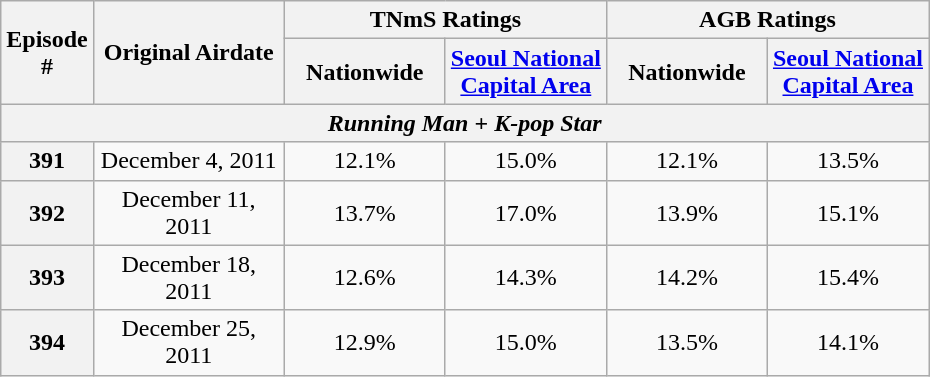<table class=wikitable style="text-align:center">
<tr>
<th rowspan="2" style="width:40px;">Episode #</th>
<th rowspan="2" style="width:120px;">Original Airdate</th>
<th colspan="2">TNmS Ratings</th>
<th colspan="2">AGB Ratings</th>
</tr>
<tr>
<th width=100>Nationwide</th>
<th width=100><a href='#'>Seoul National Capital Area</a></th>
<th width=100>Nationwide</th>
<th width=100><a href='#'>Seoul National Capital Area</a></th>
</tr>
<tr>
<th colspan="6"><em>Running Man</em> + <em>K-pop Star</em></th>
</tr>
<tr>
<th>391</th>
<td>December 4, 2011</td>
<td>12.1%</td>
<td>15.0%</td>
<td>12.1%</td>
<td>13.5%</td>
</tr>
<tr>
<th>392</th>
<td>December 11, 2011</td>
<td>13.7%</td>
<td>17.0%</td>
<td>13.9%</td>
<td>15.1%</td>
</tr>
<tr>
<th>393</th>
<td>December 18, 2011</td>
<td>12.6%</td>
<td>14.3%</td>
<td>14.2%</td>
<td>15.4%</td>
</tr>
<tr>
<th>394</th>
<td>December 25, 2011</td>
<td>12.9%</td>
<td>15.0%</td>
<td>13.5%</td>
<td>14.1%</td>
</tr>
</table>
